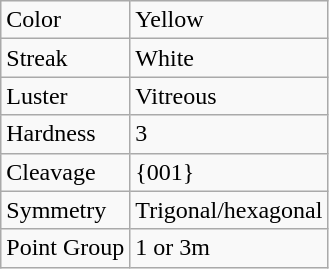<table class="wikitable">
<tr>
<td>Color</td>
<td>Yellow</td>
</tr>
<tr>
<td>Streak</td>
<td>White</td>
</tr>
<tr>
<td>Luster</td>
<td>Vitreous</td>
</tr>
<tr>
<td>Hardness</td>
<td>3</td>
</tr>
<tr>
<td>Cleavage</td>
<td>{001}</td>
</tr>
<tr>
<td>Symmetry</td>
<td>Trigonal/hexagonal</td>
</tr>
<tr>
<td>Point Group</td>
<td>1 or 3m</td>
</tr>
</table>
